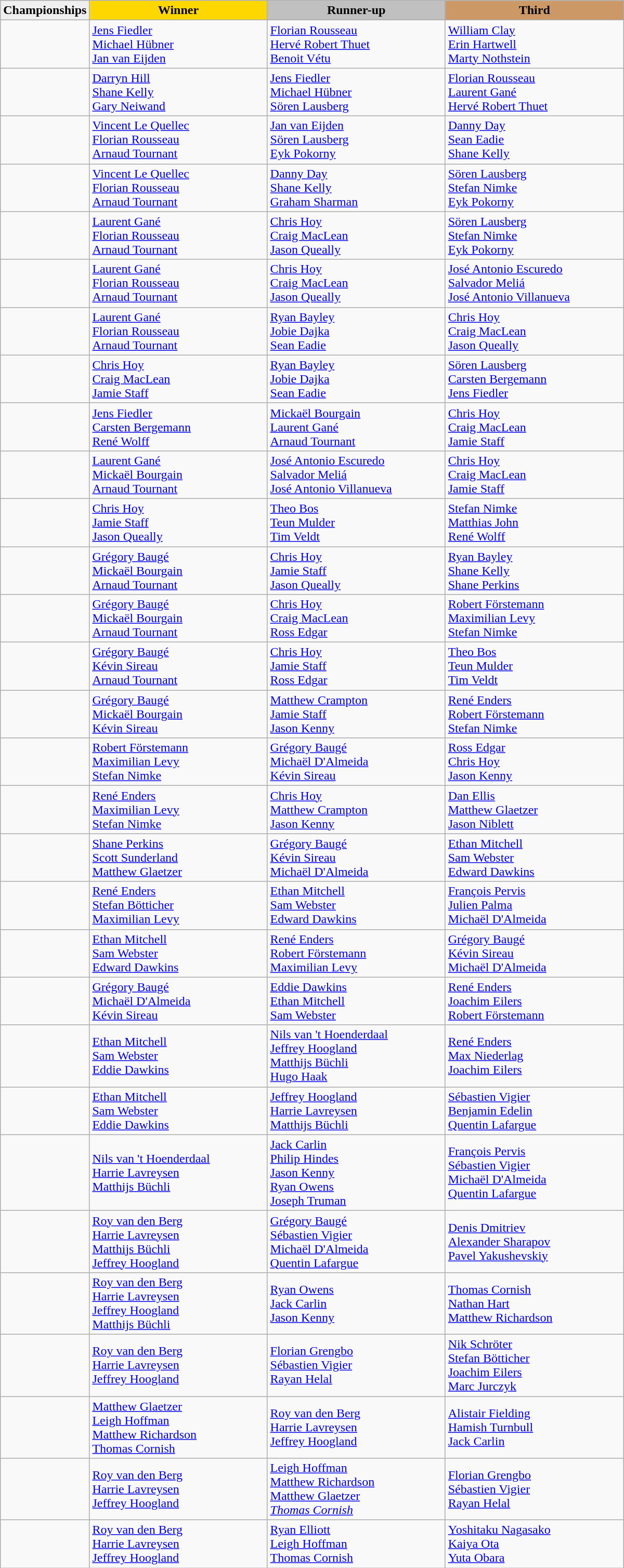<table class="wikitable sortable" style="width:800px;">
<tr>
<th style="width:10%; background:#efefef;">Championships</th>
<th style="width:30%; background:gold">Winner</th>
<th style="width:30%; background:silver">Runner-up</th>
<th style="width:30%; background:#CC9966">Third</th>
</tr>
<tr>
<td><br></td>
<td><a href='#'>Jens Fiedler</a><br><a href='#'>Michael Hübner</a><br><a href='#'>Jan van Eijden</a><br></td>
<td><a href='#'>Florian Rousseau</a><br><a href='#'>Hervé Robert Thuet</a><br><a href='#'>Benoit Vétu</a><br></td>
<td><a href='#'>William Clay</a><br><a href='#'>Erin Hartwell</a><br><a href='#'>Marty Nothstein</a><br></td>
</tr>
<tr>
<td><br></td>
<td><a href='#'>Darryn Hill</a><br><a href='#'>Shane Kelly</a><br><a href='#'>Gary Neiwand</a><br></td>
<td><a href='#'>Jens Fiedler</a><br><a href='#'>Michael Hübner</a><br><a href='#'>Sören Lausberg</a><br></td>
<td><a href='#'>Florian Rousseau</a><br> <a href='#'>Laurent Gané</a><br>  <a href='#'>Hervé Robert Thuet</a><br></td>
</tr>
<tr>
<td><br></td>
<td><a href='#'>Vincent Le Quellec</a><br><a href='#'>Florian Rousseau</a><br><a href='#'>Arnaud Tournant</a><br></td>
<td><a href='#'>Jan van Eijden</a><br><a href='#'>Sören Lausberg</a><br><a href='#'>Eyk Pokorny</a><br></td>
<td><a href='#'>Danny Day</a><br><a href='#'>Sean Eadie</a><br><a href='#'>Shane Kelly</a><br></td>
</tr>
<tr>
<td><br></td>
<td><a href='#'>Vincent Le Quellec</a><br><a href='#'>Florian Rousseau</a><br><a href='#'>Arnaud Tournant</a><br></td>
<td><a href='#'>Danny Day</a><br><a href='#'>Shane Kelly</a><br><a href='#'>Graham Sharman</a><br></td>
<td><a href='#'>Sören Lausberg</a><br><a href='#'>Stefan Nimke</a><br><a href='#'>Eyk Pokorny</a><br></td>
</tr>
<tr>
<td><br></td>
<td><a href='#'>Laurent Gané</a><br><a href='#'>Florian Rousseau</a><br><a href='#'>Arnaud Tournant</a><br></td>
<td><a href='#'>Chris Hoy</a><br><a href='#'>Craig MacLean</a><br><a href='#'>Jason Queally</a><br></td>
<td><a href='#'>Sören Lausberg</a><br><a href='#'>Stefan Nimke</a><br><a href='#'>Eyk Pokorny</a><br></td>
</tr>
<tr>
<td><br></td>
<td><a href='#'>Laurent Gané</a><br><a href='#'>Florian Rousseau</a><br><a href='#'>Arnaud Tournant</a><br></td>
<td><a href='#'>Chris Hoy</a><br><a href='#'>Craig MacLean</a><br><a href='#'>Jason Queally</a><br></td>
<td><a href='#'>José Antonio Escuredo</a><br><a href='#'>Salvador Meliá</a><br><a href='#'>José Antonio Villanueva</a><br></td>
</tr>
<tr>
<td><br></td>
<td><a href='#'>Laurent Gané</a><br><a href='#'>Florian Rousseau</a><br><a href='#'>Arnaud Tournant</a><br></td>
<td><a href='#'>Ryan Bayley</a><br><a href='#'>Jobie Dajka</a><br><a href='#'>Sean Eadie</a><br></td>
<td><a href='#'>Chris Hoy</a><br><a href='#'>Craig MacLean</a><br><a href='#'>Jason Queally</a><br></td>
</tr>
<tr>
<td><br></td>
<td><a href='#'>Chris Hoy</a><br><a href='#'>Craig MacLean</a><br><a href='#'>Jamie Staff</a><br></td>
<td><a href='#'>Ryan Bayley</a><br><a href='#'>Jobie Dajka</a><br><a href='#'>Sean Eadie</a><br></td>
<td><a href='#'>Sören Lausberg</a><br><a href='#'>Carsten Bergemann</a><br><a href='#'>Jens Fiedler</a><br></td>
</tr>
<tr>
<td><br></td>
<td><a href='#'>Jens Fiedler</a>  <br> <a href='#'>Carsten Bergemann</a>   <br><a href='#'>René Wolff</a><br></td>
<td><a href='#'>Mickaël Bourgain</a><br><a href='#'>Laurent Gané</a><br><a href='#'>Arnaud Tournant</a><br></td>
<td><a href='#'>Chris Hoy</a><br><a href='#'>Craig MacLean</a><br><a href='#'>Jamie Staff</a><br></td>
</tr>
<tr>
<td><br></td>
<td><a href='#'>Laurent Gané</a> <br><a href='#'>Mickaël Bourgain</a><br>    <a href='#'>Arnaud Tournant</a><br></td>
<td><a href='#'>José Antonio Escuredo</a><br><a href='#'>Salvador Meliá</a><br><a href='#'>José Antonio Villanueva</a><br></td>
<td><a href='#'>Chris Hoy</a><br><a href='#'>Craig MacLean</a><br><a href='#'>Jamie Staff</a><br></td>
</tr>
<tr>
<td><br></td>
<td><a href='#'>Chris Hoy</a><br><a href='#'>Jamie Staff</a><br><a href='#'>Jason Queally</a><br></td>
<td><a href='#'>Theo Bos</a><br><a href='#'>Teun Mulder</a><br><a href='#'>Tim Veldt</a><br></td>
<td><a href='#'>Stefan Nimke</a><br><a href='#'>Matthias John</a><br><a href='#'>René Wolff</a><br></td>
</tr>
<tr>
<td><br></td>
<td><a href='#'>Grégory Baugé</a><br><a href='#'>Mickaël Bourgain</a><br><a href='#'>Arnaud Tournant</a><br></td>
<td><a href='#'>Chris Hoy</a><br><a href='#'>Jamie Staff</a><br><a href='#'>Jason Queally</a><br></td>
<td><a href='#'>Ryan Bayley</a><br><a href='#'>Shane Kelly</a><br><a href='#'>Shane Perkins</a><br></td>
</tr>
<tr>
<td><br></td>
<td><a href='#'>Grégory Baugé</a><br><a href='#'>Mickaël Bourgain</a><br><a href='#'>Arnaud Tournant</a><br></td>
<td><a href='#'>Chris Hoy</a><br> <a href='#'>Craig MacLean</a><br><a href='#'>Ross Edgar</a><br> </td>
<td><a href='#'>Robert Förstemann</a><br><a href='#'>Maximilian Levy</a><br><a href='#'>Stefan Nimke</a><br></td>
</tr>
<tr>
<td><br></td>
<td><a href='#'>Grégory Baugé</a><br><a href='#'>Kévin Sireau</a><br><a href='#'>Arnaud Tournant</a><br></td>
<td><a href='#'>Chris Hoy</a><br> <a href='#'>Jamie Staff</a>  <br><a href='#'>Ross Edgar</a><br></td>
<td><a href='#'>Theo Bos</a><br><a href='#'>Teun Mulder</a><br><a href='#'>Tim Veldt</a><br></td>
</tr>
<tr>
<td><br></td>
<td><a href='#'>Grégory Baugé</a><br><a href='#'>Mickaël Bourgain</a><br><a href='#'>Kévin Sireau</a><br></td>
<td><a href='#'>Matthew Crampton</a><br> <a href='#'>Jamie Staff</a><br>  <a href='#'>Jason Kenny</a><br></td>
<td><a href='#'>René Enders</a><br><a href='#'>Robert Förstemann</a><br><a href='#'>Stefan Nimke</a><br></td>
</tr>
<tr>
<td><br></td>
<td><a href='#'>Robert Förstemann</a><br><a href='#'>Maximilian Levy</a><br><a href='#'>Stefan Nimke</a><br></td>
<td><a href='#'>Grégory Baugé</a><br><a href='#'>Michaël D'Almeida</a><br><a href='#'>Kévin Sireau</a><br></td>
<td><a href='#'>Ross Edgar</a><br><a href='#'>Chris Hoy</a><br><a href='#'>Jason Kenny</a><br></td>
</tr>
<tr>
<td><br></td>
<td><a href='#'>René Enders</a><br><a href='#'>Maximilian Levy</a><br><a href='#'>Stefan Nimke</a><br></td>
<td><a href='#'>Chris Hoy</a><br><a href='#'>Matthew Crampton</a><br><a href='#'>Jason Kenny</a><br></td>
<td><a href='#'>Dan Ellis</a><br><a href='#'>Matthew Glaetzer</a><br> <a href='#'>Jason Niblett</a><br></td>
</tr>
<tr>
<td><br></td>
<td><a href='#'>Shane Perkins</a><br><a href='#'>Scott Sunderland</a><br><a href='#'>Matthew Glaetzer</a><br></td>
<td><a href='#'>Grégory Baugé</a><br><a href='#'>Kévin Sireau</a><br><a href='#'>Michaël D'Almeida</a><br></td>
<td><a href='#'>Ethan Mitchell</a><br><a href='#'>Sam Webster</a><br><a href='#'>Edward Dawkins</a><br></td>
</tr>
<tr>
<td><br></td>
<td><a href='#'>René Enders</a><br><a href='#'>Stefan Bötticher</a><br><a href='#'>Maximilian Levy</a><br></td>
<td><a href='#'>Ethan Mitchell</a><br><a href='#'>Sam Webster</a><br><a href='#'>Edward Dawkins</a><br></td>
<td><a href='#'>François Pervis</a><br><a href='#'>Julien Palma</a><br> <a href='#'>Michaël D'Almeida</a><br></td>
</tr>
<tr>
<td><br></td>
<td><a href='#'>Ethan Mitchell</a><br><a href='#'>Sam Webster</a><br><a href='#'>Edward Dawkins</a><br></td>
<td><a href='#'>René Enders</a><br><a href='#'>Robert Förstemann</a><br><a href='#'>Maximilian Levy</a><br></td>
<td><a href='#'>Grégory Baugé</a><br><a href='#'>Kévin Sireau</a><br><a href='#'>Michaël D'Almeida</a><br></td>
</tr>
<tr>
<td><br></td>
<td><a href='#'>Grégory Baugé</a><br><a href='#'>Michaël D'Almeida</a><br><a href='#'>Kévin Sireau</a><br></td>
<td><a href='#'>Eddie Dawkins</a><br><a href='#'>Ethan Mitchell</a><br><a href='#'>Sam Webster</a><br></td>
<td><a href='#'>René Enders</a><br>  <a href='#'>Joachim Eilers</a><br> <a href='#'>Robert Förstemann</a><br></td>
</tr>
<tr>
<td><br></td>
<td><a href='#'>Ethan Mitchell</a><br><a href='#'>Sam Webster</a><br><a href='#'>Eddie Dawkins</a><br></td>
<td><a href='#'>Nils van 't Hoenderdaal</a><br><a href='#'>Jeffrey Hoogland</a><br><a href='#'>Matthijs Büchli</a><br><a href='#'>Hugo Haak</a><br></td>
<td><a href='#'>René Enders</a><br><a href='#'>Max Niederlag</a><br><a href='#'>Joachim Eilers</a><br></td>
</tr>
<tr>
<td><br></td>
<td><a href='#'>Ethan Mitchell</a><br><a href='#'>Sam Webster</a><br><a href='#'>Eddie Dawkins</a><br></td>
<td><a href='#'>Jeffrey Hoogland</a><br><a href='#'>Harrie Lavreysen</a><br><a href='#'>Matthijs Büchli</a><br></td>
<td><a href='#'>Sébastien Vigier</a><br><a href='#'>Benjamin Edelin</a><br><a href='#'>Quentin Lafargue</a><br></td>
</tr>
<tr>
<td><br></td>
<td><a href='#'>Nils van 't Hoenderdaal</a><br><a href='#'>Harrie Lavreysen</a><br><a href='#'>Matthijs Büchli</a><br><small></small></td>
<td><a href='#'>Jack Carlin</a><br><a href='#'>Philip Hindes</a><br><a href='#'>Jason Kenny</a><br><a href='#'>Ryan Owens</a><br><a href='#'>Joseph Truman</a><br><small></small></td>
<td><a href='#'>François Pervis</a><br><a href='#'>Sébastien Vigier</a><br><a href='#'>Michaël D'Almeida</a><br><a href='#'>Quentin Lafargue</a><br><small></small></td>
</tr>
<tr>
<td><br></td>
<td><a href='#'>Roy van den Berg</a><br><a href='#'>Harrie Lavreysen</a><br><a href='#'>Matthijs Büchli</a><br><a href='#'>Jeffrey Hoogland</a><br><small></small></td>
<td><a href='#'>Grégory Baugé</a><br><a href='#'>Sébastien Vigier</a><br><a href='#'>Michaël D'Almeida</a><br><a href='#'>Quentin Lafargue</a><br><small></small></td>
<td><a href='#'>Denis Dmitriev</a><br><a href='#'>Alexander Sharapov</a><br><a href='#'>Pavel Yakushevskiy</a><br><small></small></td>
</tr>
<tr>
<td><br></td>
<td><a href='#'>Roy van den Berg</a><br><a href='#'>Harrie Lavreysen</a><br><a href='#'>Jeffrey Hoogland</a><br><a href='#'>Matthijs Büchli</a><br><small></small></td>
<td><a href='#'>Ryan Owens</a><br><a href='#'>Jack Carlin</a><br><a href='#'>Jason Kenny</a><br><small></small></td>
<td><a href='#'>Thomas Cornish</a><br><a href='#'>Nathan Hart</a><br><a href='#'>Matthew Richardson</a><br><small></small></td>
</tr>
<tr>
<td><br></td>
<td><a href='#'>Roy van den Berg</a><br><a href='#'>Harrie Lavreysen</a><br><a href='#'>Jeffrey Hoogland</a><br><small></small></td>
<td><a href='#'>Florian Grengbo</a><br><a href='#'>Sébastien Vigier</a><br><a href='#'>Rayan Helal</a><br><small></small></td>
<td><a href='#'>Nik Schröter</a><br><a href='#'>Stefan Bötticher</a><br><a href='#'>Joachim Eilers</a><br><a href='#'>Marc Jurczyk</a><br><small></small></td>
</tr>
<tr>
<td><br></td>
<td><a href='#'>Matthew Glaetzer</a><br><a href='#'>Leigh Hoffman</a><br><a href='#'>Matthew Richardson</a><br><a href='#'>Thomas Cornish</a><br><small></small></td>
<td><a href='#'>Roy van den Berg</a><br><a href='#'>Harrie Lavreysen</a><br><a href='#'>Jeffrey Hoogland</a><br><small></small></td>
<td><a href='#'>Alistair Fielding</a><br><a href='#'>Hamish Turnbull</a><br><a href='#'>Jack Carlin</a><br><small></small></td>
</tr>
<tr>
<td><br></td>
<td><a href='#'>Roy van den Berg</a><br><a href='#'>Harrie Lavreysen</a><br><a href='#'>Jeffrey Hoogland</a><br><small></small></td>
<td><a href='#'>Leigh Hoffman</a><br><a href='#'>Matthew Richardson</a><br><a href='#'>Matthew Glaetzer</a><br><em><a href='#'>Thomas Cornish</a></em><br><small></small></td>
<td><a href='#'>Florian Grengbo</a><br><a href='#'>Sébastien Vigier</a><br><a href='#'>Rayan Helal</a><br><small></small></td>
</tr>
<tr>
<td><br></td>
<td><a href='#'>Roy van den Berg</a><br><a href='#'>Harrie Lavreysen</a><br><a href='#'>Jeffrey Hoogland</a><br><small></small></td>
<td><a href='#'>Ryan Elliott</a><br><a href='#'>Leigh Hoffman</a><br><a href='#'>Thomas Cornish</a><br><small></small></td>
<td><a href='#'>Yoshitaku Nagasako</a><br><a href='#'>Kaiya Ota</a><br><a href='#'>Yuta Obara</a><br><small></small></td>
</tr>
</table>
